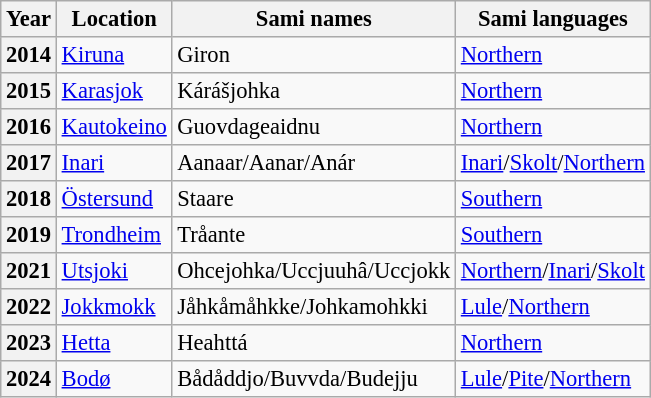<table class="wikitable" style="font-size:94%">
<tr>
<th scope="col">Year</th>
<th>Location</th>
<th>Sami names</th>
<th>Sami languages</th>
</tr>
<tr>
<th scope="row" style="vertical-align:top;" rowspan="1">2014</th>
<td> <a href='#'>Kiruna</a></td>
<td>Giron</td>
<td><a href='#'>Northern</a></td>
</tr>
<tr>
<th scope="row" style="vertical-align:top;" rowspan="1">2015</th>
<td> <a href='#'>Karasjok</a></td>
<td>Kárášjohka</td>
<td><a href='#'>Northern</a></td>
</tr>
<tr>
<th scope="row" style="vertical-align:top;" rowspan="1">2016</th>
<td> <a href='#'>Kautokeino</a></td>
<td>Guovdageaidnu</td>
<td><a href='#'>Northern</a></td>
</tr>
<tr>
<th scope="row" style="vertical-align:top;" rowspan="1">2017</th>
<td> <a href='#'>Inari</a></td>
<td>Aanaar/Aanar/Anár</td>
<td><a href='#'>Inari</a>/<a href='#'>Skolt</a>/<a href='#'>Northern</a></td>
</tr>
<tr>
<th scope="row" style="vertical-align:top;" rowspan="1">2018</th>
<td> <a href='#'>Östersund</a></td>
<td>Staare</td>
<td><a href='#'>Southern</a></td>
</tr>
<tr>
<th scope="row" style="vertical-align:top;" rowspan="1">2019</th>
<td> <a href='#'>Trondheim</a></td>
<td>Tråante</td>
<td><a href='#'>Southern</a></td>
</tr>
<tr>
<th scope="row" style="vertical-align:top;" rowspan="1">2021</th>
<td> <a href='#'>Utsjoki</a></td>
<td>Ohcejohka/Uccjuuhâ/Uccjokk</td>
<td><a href='#'>Northern</a>/<a href='#'>Inari</a>/<a href='#'>Skolt</a></td>
</tr>
<tr>
<th scope="row" style="vertical-align:top;" rowspan="1">2022</th>
<td> <a href='#'>Jokkmokk</a></td>
<td>Jåhkåmåhkke/Johkamohkki</td>
<td><a href='#'>Lule</a>/<a href='#'>Northern</a></td>
</tr>
<tr>
<th scope="row" style="vertical-align:top;" rowspan="1">2023</th>
<td> <a href='#'>Hetta</a></td>
<td>Heahttá</td>
<td><a href='#'>Northern</a></td>
</tr>
<tr>
<th scope="row" style="vertical-align:top;" rowspan="1">2024</th>
<td> <a href='#'>Bodø</a></td>
<td>Bådåddjo/Buvvda/Budejju</td>
<td><a href='#'>Lule</a>/<a href='#'>Pite</a>/<a href='#'>Northern</a></td>
</tr>
</table>
